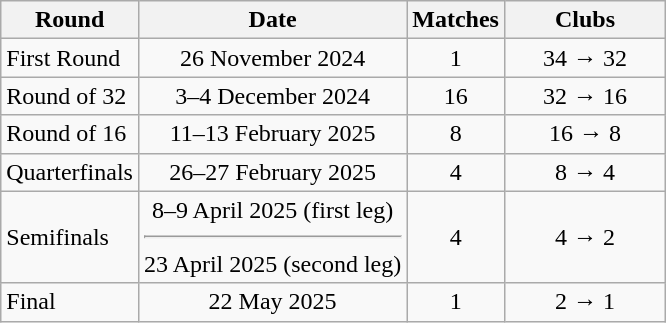<table class="wikitable" style="text-align:center">
<tr>
<th>Round</th>
<th>Date</th>
<th>Matches</th>
<th width="100">Clubs</th>
</tr>
<tr>
<td style="text-align:left;">First Round</td>
<td>26 November 2024</td>
<td>1</td>
<td>34 → 32</td>
</tr>
<tr>
<td style="text-align:left;">Round of 32</td>
<td>3–4 December 2024</td>
<td>16</td>
<td>32 → 16</td>
</tr>
<tr>
<td style="text-align:left;">Round of 16</td>
<td>11–13 February 2025</td>
<td>8</td>
<td>16 → 8</td>
</tr>
<tr>
<td style="text-align:left;">Quarterfinals</td>
<td>26–27 February 2025</td>
<td>4</td>
<td>8 → 4</td>
</tr>
<tr>
<td style="text-align:left;">Semifinals</td>
<td>8–9 April 2025 (first leg)<hr>23 April 2025 (second leg)</td>
<td>4</td>
<td>4 → 2</td>
</tr>
<tr>
<td style="text-align:left;">Final</td>
<td>22 May 2025</td>
<td>1</td>
<td>2 → 1</td>
</tr>
</table>
